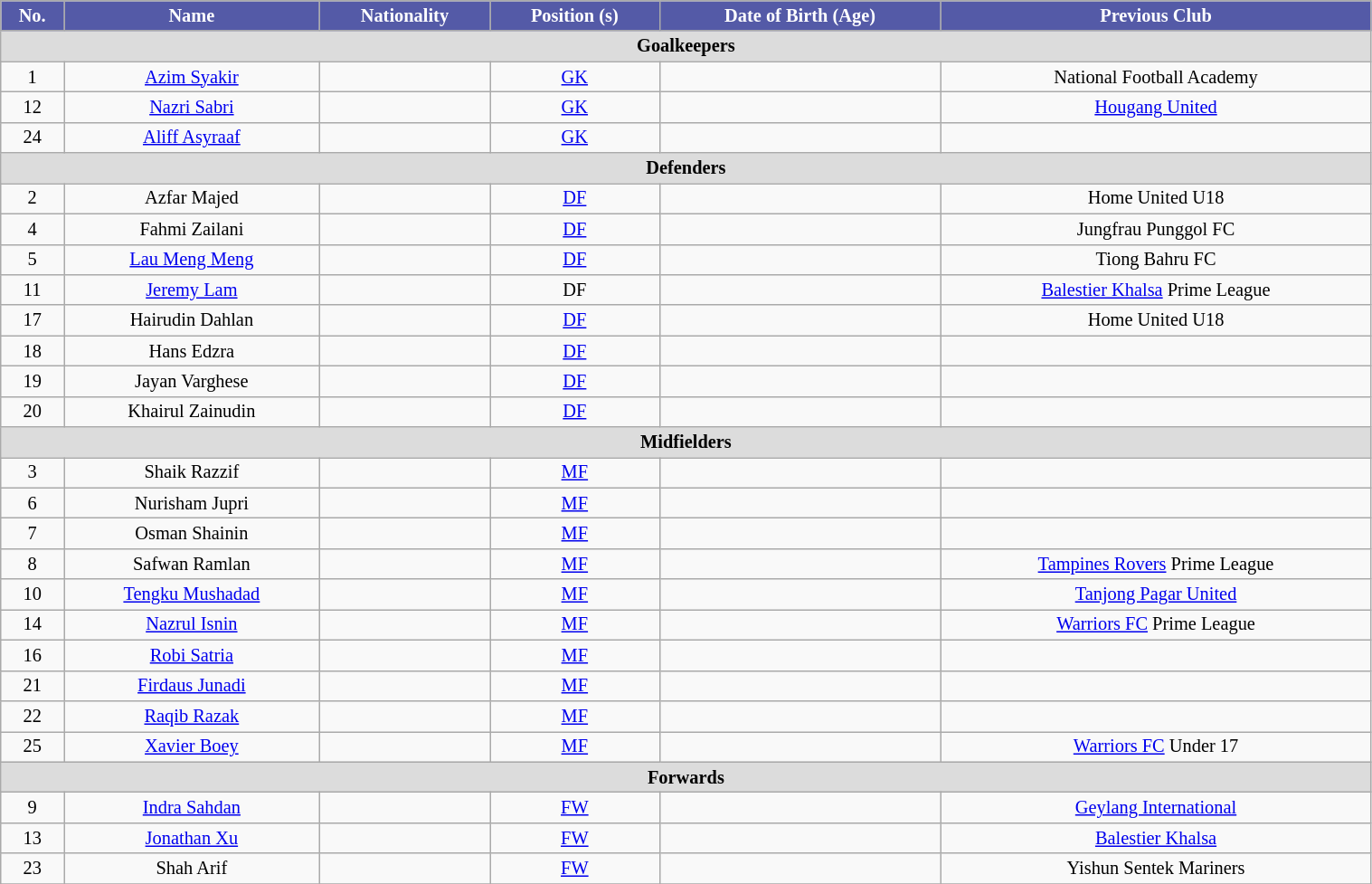<table class="wikitable" style="text-align:center; font-size:85%; width:80%;">
<tr>
<th style="background:#545AA7; color:white; text-align:center;">No.</th>
<th style="background:#545AA7; color:white; text-align:center;">Name</th>
<th style="background:#545AA7; color:white; text-align:center;">Nationality</th>
<th style="background:#545AA7; color:white; text-align:center;">Position (s)</th>
<th style="background:#545AA7; color:white; text-align:center;">Date of Birth (Age)</th>
<th style="background:#545AA7; color:white; text-align:center;">Previous Club</th>
</tr>
<tr>
<th colspan="6" style="background:#dcdcdc; text-align:center;">Goalkeepers</th>
</tr>
<tr>
<td>1</td>
<td><a href='#'>Azim Syakir</a></td>
<td></td>
<td><a href='#'>GK</a></td>
<td></td>
<td> National Football Academy</td>
</tr>
<tr>
<td>12</td>
<td><a href='#'>Nazri Sabri</a></td>
<td></td>
<td><a href='#'>GK</a></td>
<td></td>
<td> <a href='#'>Hougang United</a></td>
</tr>
<tr>
<td>24</td>
<td><a href='#'>Aliff Asyraaf</a></td>
<td></td>
<td><a href='#'>GK</a></td>
<td></td>
<td></td>
</tr>
<tr>
<th colspan="6" style="background:#dcdcdc; text-align:center;">Defenders</th>
</tr>
<tr>
<td>2</td>
<td>Azfar Majed</td>
<td></td>
<td><a href='#'>DF</a></td>
<td></td>
<td> Home United U18</td>
</tr>
<tr>
<td>4</td>
<td>Fahmi Zailani</td>
<td></td>
<td><a href='#'>DF</a></td>
<td></td>
<td> Jungfrau Punggol FC</td>
</tr>
<tr>
<td>5</td>
<td><a href='#'>Lau Meng Meng</a></td>
<td></td>
<td><a href='#'>DF</a></td>
<td></td>
<td>Tiong Bahru FC</td>
</tr>
<tr>
<td>11</td>
<td><a href='#'>Jeremy Lam</a></td>
<td></td>
<td>DF</td>
<td></td>
<td><a href='#'>Balestier Khalsa</a> Prime League</td>
</tr>
<tr>
<td>17</td>
<td>Hairudin Dahlan</td>
<td></td>
<td><a href='#'>DF</a></td>
<td></td>
<td> Home United U18</td>
</tr>
<tr>
<td>18</td>
<td>Hans Edzra</td>
<td></td>
<td><a href='#'>DF</a></td>
<td></td>
<td></td>
</tr>
<tr>
<td>19</td>
<td>Jayan Varghese</td>
<td></td>
<td><a href='#'>DF</a></td>
<td></td>
<td></td>
</tr>
<tr>
<td>20</td>
<td>Khairul Zainudin</td>
<td></td>
<td><a href='#'>DF</a></td>
<td></td>
<td></td>
</tr>
<tr>
<th colspan="6" style="background:#dcdcdc; text-align:center;">Midfielders</th>
</tr>
<tr>
<td>3</td>
<td>Shaik Razzif</td>
<td></td>
<td><a href='#'>MF</a></td>
<td></td>
<td></td>
</tr>
<tr>
<td>6</td>
<td>Nurisham Jupri</td>
<td></td>
<td><a href='#'>MF</a></td>
<td></td>
<td></td>
</tr>
<tr>
<td>7</td>
<td>Osman Shainin</td>
<td></td>
<td><a href='#'>MF</a></td>
<td></td>
<td></td>
</tr>
<tr>
<td>8</td>
<td>Safwan Ramlan</td>
<td></td>
<td><a href='#'>MF</a></td>
<td></td>
<td> <a href='#'>Tampines Rovers</a> Prime League</td>
</tr>
<tr>
<td>10</td>
<td><a href='#'>Tengku Mushadad</a></td>
<td></td>
<td><a href='#'>MF</a></td>
<td></td>
<td><a href='#'>Tanjong Pagar United</a></td>
</tr>
<tr>
<td>14</td>
<td><a href='#'>Nazrul Isnin</a></td>
<td></td>
<td><a href='#'>MF</a></td>
<td></td>
<td><a href='#'>Warriors FC</a> Prime League</td>
</tr>
<tr>
<td>16</td>
<td><a href='#'>Robi Satria</a></td>
<td></td>
<td><a href='#'>MF</a></td>
<td></td>
<td></td>
</tr>
<tr>
<td>21</td>
<td><a href='#'>Firdaus Junadi</a></td>
<td></td>
<td><a href='#'>MF</a></td>
<td></td>
<td></td>
</tr>
<tr>
<td>22</td>
<td><a href='#'>Raqib Razak</a></td>
<td></td>
<td><a href='#'>MF</a></td>
<td></td>
<td></td>
</tr>
<tr>
<td>25</td>
<td><a href='#'>Xavier Boey</a></td>
<td></td>
<td><a href='#'>MF</a></td>
<td></td>
<td><a href='#'>Warriors FC</a> Under 17</td>
</tr>
<tr>
<th colspan="6" style="background:#dcdcdc; text-align:center;">Forwards</th>
</tr>
<tr>
<td>9</td>
<td><a href='#'>Indra Sahdan</a></td>
<td></td>
<td><a href='#'>FW</a></td>
<td></td>
<td><a href='#'>Geylang International</a></td>
</tr>
<tr>
<td>13</td>
<td><a href='#'>Jonathan Xu</a></td>
<td></td>
<td><a href='#'>FW</a></td>
<td></td>
<td><a href='#'>Balestier Khalsa</a></td>
</tr>
<tr>
<td>23</td>
<td>Shah Arif</td>
<td></td>
<td><a href='#'>FW</a></td>
<td></td>
<td>Yishun Sentek Mariners</td>
</tr>
<tr>
</tr>
</table>
